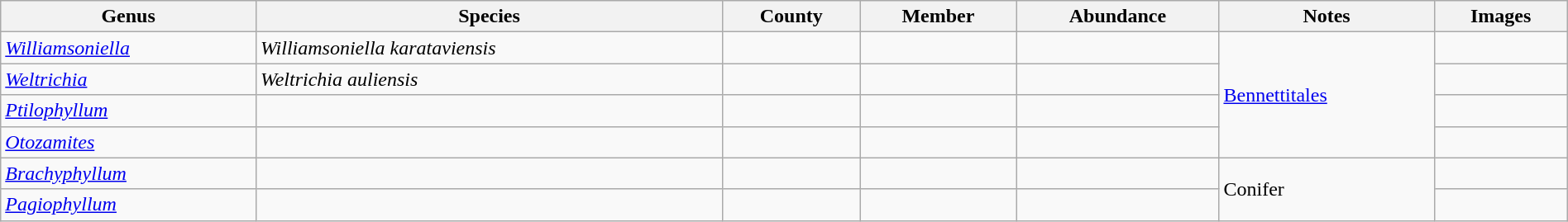<table class="wikitable" align="center" width="100%">
<tr>
<th>Genus</th>
<th>Species</th>
<th>County</th>
<th>Member</th>
<th>Abundance</th>
<th>Notes</th>
<th>Images</th>
</tr>
<tr>
<td><em><a href='#'>Williamsoniella</a></em></td>
<td><em>Williamsoniella karataviensis</em></td>
<td></td>
<td></td>
<td></td>
<td rowspan="4"><a href='#'>Bennettitales</a></td>
<td></td>
</tr>
<tr>
<td><em><a href='#'>Weltrichia</a></em></td>
<td><em>Weltrichia auliensis</em></td>
<td></td>
<td></td>
<td></td>
<td></td>
</tr>
<tr>
<td><em><a href='#'>Ptilophyllum</a></em></td>
<td></td>
<td></td>
<td></td>
<td></td>
<td></td>
</tr>
<tr>
<td><em><a href='#'>Otozamites</a></em></td>
<td></td>
<td></td>
<td></td>
<td></td>
<td></td>
</tr>
<tr>
<td><em><a href='#'>Brachyphyllum</a></em></td>
<td></td>
<td></td>
<td></td>
<td></td>
<td rowspan="2">Conifer</td>
<td></td>
</tr>
<tr>
<td><em><a href='#'>Pagiophyllum</a></em></td>
<td></td>
<td></td>
<td></td>
<td></td>
<td></td>
</tr>
</table>
